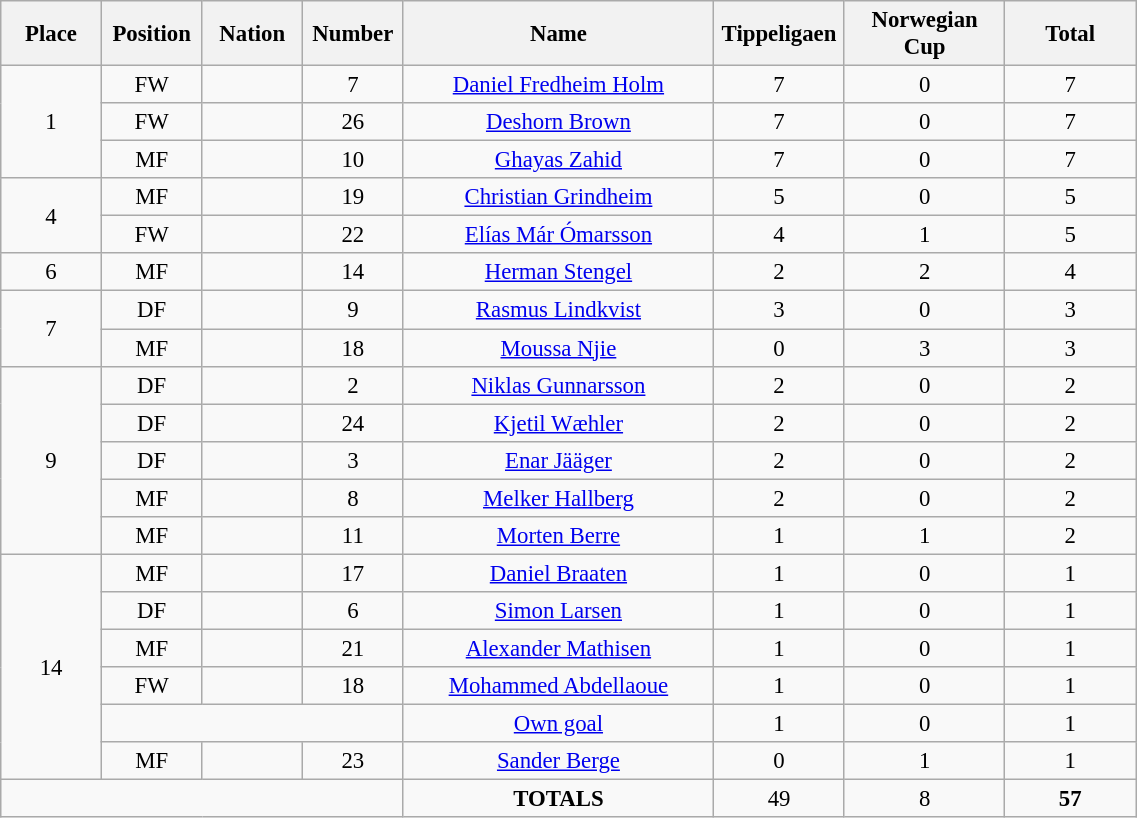<table class="wikitable" style="font-size: 95%; text-align: center;">
<tr>
<th width=60>Place</th>
<th width=60>Position</th>
<th width=60>Nation</th>
<th width=60>Number</th>
<th width=200>Name</th>
<th width=80>Tippeligaen</th>
<th width=100>Norwegian Cup</th>
<th width=80><strong>Total</strong></th>
</tr>
<tr>
<td rowspan="3">1</td>
<td>FW</td>
<td></td>
<td>7</td>
<td><a href='#'>Daniel Fredheim Holm</a></td>
<td>7</td>
<td>0</td>
<td>7</td>
</tr>
<tr>
<td>FW</td>
<td></td>
<td>26</td>
<td><a href='#'>Deshorn Brown</a></td>
<td>7</td>
<td>0</td>
<td>7</td>
</tr>
<tr>
<td>MF</td>
<td></td>
<td>10</td>
<td><a href='#'>Ghayas Zahid</a></td>
<td>7</td>
<td>0</td>
<td>7</td>
</tr>
<tr>
<td rowspan="2">4</td>
<td>MF</td>
<td></td>
<td>19</td>
<td><a href='#'>Christian Grindheim</a></td>
<td>5</td>
<td>0</td>
<td>5</td>
</tr>
<tr>
<td>FW</td>
<td></td>
<td>22</td>
<td><a href='#'>Elías Már Ómarsson</a></td>
<td>4</td>
<td>1</td>
<td>5</td>
</tr>
<tr>
<td>6</td>
<td>MF</td>
<td></td>
<td>14</td>
<td><a href='#'>Herman Stengel</a></td>
<td>2</td>
<td>2</td>
<td>4</td>
</tr>
<tr>
<td rowspan="2">7</td>
<td>DF</td>
<td></td>
<td>9</td>
<td><a href='#'>Rasmus Lindkvist</a></td>
<td>3</td>
<td>0</td>
<td>3</td>
</tr>
<tr>
<td>MF</td>
<td></td>
<td>18</td>
<td><a href='#'>Moussa Njie</a></td>
<td>0</td>
<td>3</td>
<td>3</td>
</tr>
<tr>
<td rowspan="5">9</td>
<td>DF</td>
<td></td>
<td>2</td>
<td><a href='#'>Niklas Gunnarsson</a></td>
<td>2</td>
<td>0</td>
<td>2</td>
</tr>
<tr>
<td>DF</td>
<td></td>
<td>24</td>
<td><a href='#'>Kjetil Wæhler</a></td>
<td>2</td>
<td>0</td>
<td>2</td>
</tr>
<tr>
<td>DF</td>
<td></td>
<td>3</td>
<td><a href='#'>Enar Jääger</a></td>
<td>2</td>
<td>0</td>
<td>2</td>
</tr>
<tr>
<td>MF</td>
<td></td>
<td>8</td>
<td><a href='#'>Melker Hallberg</a></td>
<td>2</td>
<td>0</td>
<td>2</td>
</tr>
<tr>
<td>MF</td>
<td></td>
<td>11</td>
<td><a href='#'>Morten Berre</a></td>
<td>1</td>
<td>1</td>
<td>2</td>
</tr>
<tr>
<td rowspan="6">14</td>
<td>MF</td>
<td></td>
<td>17</td>
<td><a href='#'>Daniel Braaten</a></td>
<td>1</td>
<td>0</td>
<td>1</td>
</tr>
<tr>
<td>DF</td>
<td></td>
<td>6</td>
<td><a href='#'>Simon Larsen</a></td>
<td>1</td>
<td>0</td>
<td>1</td>
</tr>
<tr>
<td>MF</td>
<td></td>
<td>21</td>
<td><a href='#'>Alexander Mathisen</a></td>
<td>1</td>
<td>0</td>
<td>1</td>
</tr>
<tr>
<td>FW</td>
<td></td>
<td>18</td>
<td><a href='#'>Mohammed Abdellaoue</a></td>
<td>1</td>
<td>0</td>
<td>1</td>
</tr>
<tr>
<td colspan="3"></td>
<td><a href='#'>Own goal</a></td>
<td>1</td>
<td>0</td>
<td>1</td>
</tr>
<tr>
<td>MF</td>
<td></td>
<td>23</td>
<td><a href='#'>Sander Berge</a></td>
<td>0</td>
<td>1</td>
<td>1</td>
</tr>
<tr>
<td colspan="4"></td>
<td><strong>TOTALS</strong></td>
<td>49</td>
<td>8</td>
<td><strong>57</strong></td>
</tr>
</table>
